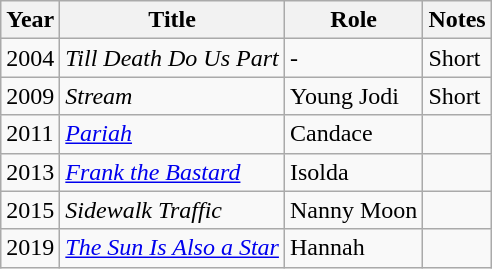<table class="wikitable sortable">
<tr>
<th>Year</th>
<th>Title</th>
<th>Role</th>
<th class="unsortable">Notes</th>
</tr>
<tr>
<td>2004</td>
<td><em>Till Death Do Us Part</em></td>
<td>-</td>
<td>Short</td>
</tr>
<tr>
<td>2009</td>
<td><em>Stream</em></td>
<td>Young Jodi</td>
<td>Short</td>
</tr>
<tr>
<td>2011</td>
<td><em><a href='#'>Pariah</a></em></td>
<td>Candace</td>
<td></td>
</tr>
<tr>
<td>2013</td>
<td><em><a href='#'>Frank the Bastard</a></em></td>
<td>Isolda</td>
<td></td>
</tr>
<tr>
<td>2015</td>
<td><em>Sidewalk Traffic</em></td>
<td>Nanny Moon</td>
<td></td>
</tr>
<tr>
<td>2019</td>
<td><em><a href='#'>The Sun Is Also a Star</a></em></td>
<td>Hannah</td>
<td></td>
</tr>
</table>
